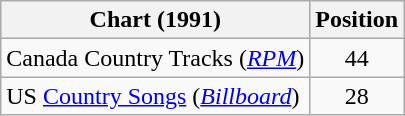<table class="wikitable sortable">
<tr>
<th scope="col">Chart (1991)</th>
<th scope="col">Position</th>
</tr>
<tr>
<td>Canada Country Tracks (<em><a href='#'>RPM</a></em>)</td>
<td align="center">44</td>
</tr>
<tr>
<td>US <a href='#'>Country Songs</a> (<em><a href='#'>Billboard</a></em>)</td>
<td align="center">28</td>
</tr>
</table>
